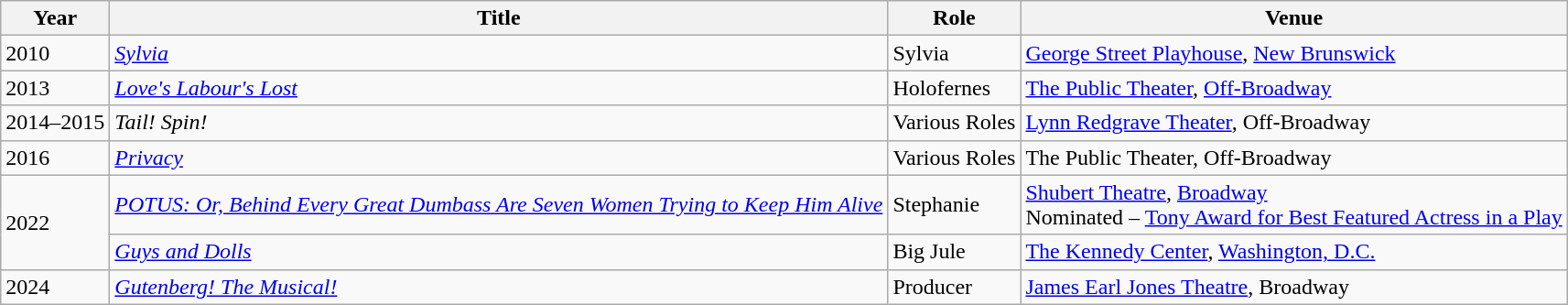<table class="wikitable sortable">
<tr>
<th>Year</th>
<th>Title</th>
<th>Role</th>
<th>Venue</th>
</tr>
<tr>
<td>2010</td>
<td><em><a href='#'>Sylvia</a></em></td>
<td>Sylvia</td>
<td><a href='#'>George Street Playhouse</a>, <a href='#'>New Brunswick</a></td>
</tr>
<tr>
<td>2013</td>
<td><em><a href='#'>Love's Labour's Lost</a></em></td>
<td>Holofernes</td>
<td><a href='#'>The Public Theater</a>, <a href='#'>Off-Broadway</a></td>
</tr>
<tr>
<td>2014–2015</td>
<td><em>Tail! Spin!</em></td>
<td>Various Roles</td>
<td><a href='#'>Lynn Redgrave Theater</a>, Off-Broadway</td>
</tr>
<tr>
<td>2016</td>
<td><em><a href='#'>Privacy</a></em></td>
<td>Various Roles</td>
<td>The Public Theater, Off-Broadway</td>
</tr>
<tr>
<td rowspan="2">2022</td>
<td><em><a href='#'>POTUS: Or, Behind Every Great Dumbass Are Seven Women Trying to Keep Him Alive</a></em></td>
<td>Stephanie</td>
<td><a href='#'>Shubert Theatre</a>, <a href='#'>Broadway</a><br>Nominated – <a href='#'>Tony Award for Best Featured Actress in a Play</a></td>
</tr>
<tr>
<td><em><a href='#'>Guys and Dolls</a></em></td>
<td>Big Jule</td>
<td><a href='#'>The Kennedy Center</a>, <a href='#'>Washington, D.C.</a></td>
</tr>
<tr>
<td>2024</td>
<td><em><a href='#'>Gutenberg! The Musical!</a></em></td>
<td>Producer</td>
<td><a href='#'>James Earl Jones Theatre</a>, Broadway</td>
</tr>
</table>
